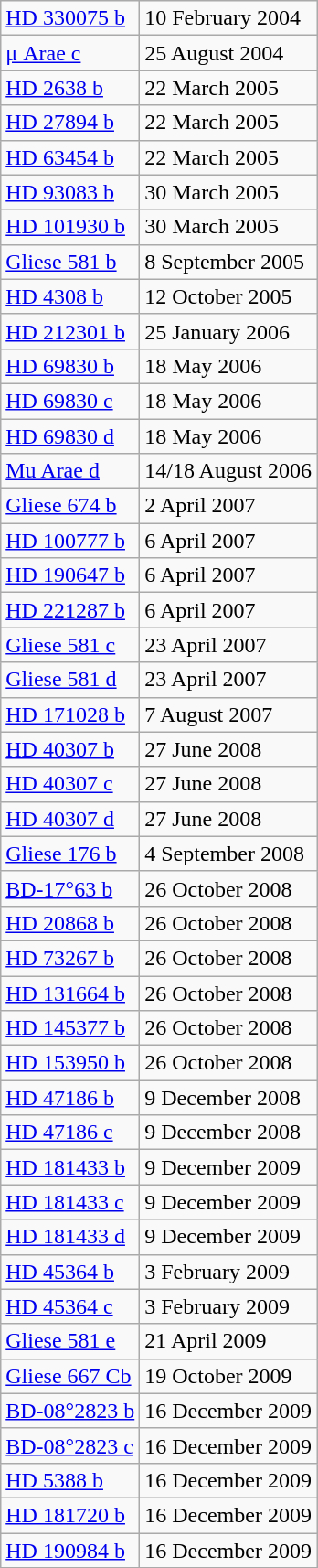<table class="wikitable">
<tr>
<td><a href='#'>HD 330075 b</a></td>
<td>10 February 2004</td>
</tr>
<tr>
<td><a href='#'>μ Arae c</a></td>
<td>25 August 2004</td>
</tr>
<tr>
<td><a href='#'>HD 2638 b</a></td>
<td>22 March 2005</td>
</tr>
<tr>
<td><a href='#'>HD 27894 b</a></td>
<td>22 March 2005</td>
</tr>
<tr>
<td><a href='#'>HD 63454 b</a></td>
<td>22 March 2005</td>
</tr>
<tr>
<td><a href='#'>HD 93083 b</a></td>
<td>30 March 2005</td>
</tr>
<tr>
<td><a href='#'>HD 101930 b</a></td>
<td>30 March 2005</td>
</tr>
<tr>
<td><a href='#'>Gliese 581 b</a></td>
<td>8 September 2005</td>
</tr>
<tr>
<td><a href='#'>HD 4308 b</a></td>
<td>12 October 2005</td>
</tr>
<tr>
<td><a href='#'>HD 212301 b</a></td>
<td>25 January 2006</td>
</tr>
<tr>
<td><a href='#'>HD 69830 b</a></td>
<td>18 May 2006</td>
</tr>
<tr>
<td><a href='#'>HD 69830 c</a></td>
<td>18 May 2006</td>
</tr>
<tr>
<td><a href='#'>HD 69830 d</a></td>
<td>18 May 2006</td>
</tr>
<tr>
<td><a href='#'>Mu Arae d</a></td>
<td>14/18 August 2006</td>
</tr>
<tr>
<td><a href='#'>Gliese 674 b</a></td>
<td>2 April 2007</td>
</tr>
<tr>
<td><a href='#'>HD 100777 b</a></td>
<td>6 April 2007</td>
</tr>
<tr>
<td><a href='#'>HD 190647 b</a></td>
<td>6 April 2007</td>
</tr>
<tr>
<td><a href='#'>HD 221287 b</a></td>
<td>6 April 2007</td>
</tr>
<tr>
<td><a href='#'>Gliese 581 c</a></td>
<td>23 April 2007</td>
</tr>
<tr>
<td><a href='#'>Gliese 581 d</a></td>
<td>23 April 2007</td>
</tr>
<tr>
<td><a href='#'>HD 171028 b</a></td>
<td>7 August 2007</td>
</tr>
<tr>
<td><a href='#'>HD 40307 b</a></td>
<td>27 June 2008</td>
</tr>
<tr>
<td><a href='#'>HD 40307 c</a></td>
<td>27 June 2008</td>
</tr>
<tr>
<td><a href='#'>HD 40307 d</a></td>
<td>27 June 2008</td>
</tr>
<tr>
<td><a href='#'>Gliese 176 b</a></td>
<td>4 September 2008</td>
</tr>
<tr>
<td><a href='#'>BD-17°63 b</a></td>
<td>26 October 2008</td>
</tr>
<tr>
<td><a href='#'>HD 20868 b</a></td>
<td>26 October 2008</td>
</tr>
<tr>
<td><a href='#'>HD 73267 b</a></td>
<td>26 October 2008</td>
</tr>
<tr>
<td><a href='#'>HD 131664 b</a></td>
<td>26 October 2008</td>
</tr>
<tr>
<td><a href='#'>HD 145377 b</a></td>
<td>26 October 2008</td>
</tr>
<tr>
<td><a href='#'>HD 153950 b</a></td>
<td>26 October 2008</td>
</tr>
<tr>
<td><a href='#'>HD 47186 b</a></td>
<td>9 December 2008</td>
</tr>
<tr>
<td><a href='#'>HD 47186 c</a></td>
<td>9 December 2008</td>
</tr>
<tr>
<td><a href='#'>HD 181433 b</a></td>
<td>9 December 2009</td>
</tr>
<tr>
<td><a href='#'>HD 181433 c</a></td>
<td>9 December 2009</td>
</tr>
<tr>
<td><a href='#'>HD 181433 d</a></td>
<td>9 December 2009</td>
</tr>
<tr>
<td><a href='#'>HD 45364 b</a></td>
<td>3 February 2009</td>
</tr>
<tr>
<td><a href='#'>HD 45364 c</a></td>
<td>3 February 2009</td>
</tr>
<tr>
<td><a href='#'>Gliese 581 e</a></td>
<td>21 April 2009</td>
</tr>
<tr>
<td><a href='#'>Gliese 667 Cb</a></td>
<td>19 October 2009</td>
</tr>
<tr>
<td><a href='#'>BD-08°2823 b</a></td>
<td>16 December 2009</td>
</tr>
<tr>
<td><a href='#'>BD-08°2823 c</a></td>
<td>16 December 2009</td>
</tr>
<tr>
<td><a href='#'>HD 5388 b</a></td>
<td>16 December 2009</td>
</tr>
<tr>
<td><a href='#'>HD 181720 b</a></td>
<td>16 December 2009</td>
</tr>
<tr>
<td><a href='#'>HD 190984 b</a></td>
<td>16 December 2009</td>
</tr>
</table>
